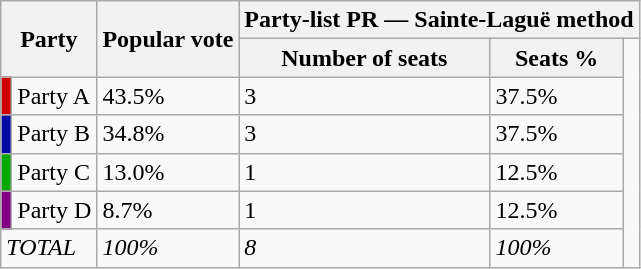<table class="wikitable">
<tr>
<th colspan="2" rowspan="2">Party</th>
<th rowspan="2">Popular vote</th>
<th colspan="3">Party-list PR — Sainte-Laguë method</th>
</tr>
<tr>
<th>Number of seats</th>
<th>Seats %</th>
<td rowspan="6"></td>
</tr>
<tr>
<td style="background:#D10000"></td>
<td>Party A</td>
<td>43.5%</td>
<td>3</td>
<td>37.5%</td>
</tr>
<tr>
<td style="background:#0008A5"></td>
<td>Party B</td>
<td>34.8%</td>
<td>3</td>
<td>37.5%</td>
</tr>
<tr>
<td style="background:#03AA00"></td>
<td>Party C</td>
<td>13.0%</td>
<td>1</td>
<td>12.5%</td>
</tr>
<tr>
<td style="background:#820084"></td>
<td>Party D</td>
<td>8.7%</td>
<td>1</td>
<td>12.5%</td>
</tr>
<tr>
<td colspan="2"><em>TOTAL</em></td>
<td><em>100%</em></td>
<td><em>8</em></td>
<td><em>100%</em></td>
</tr>
</table>
